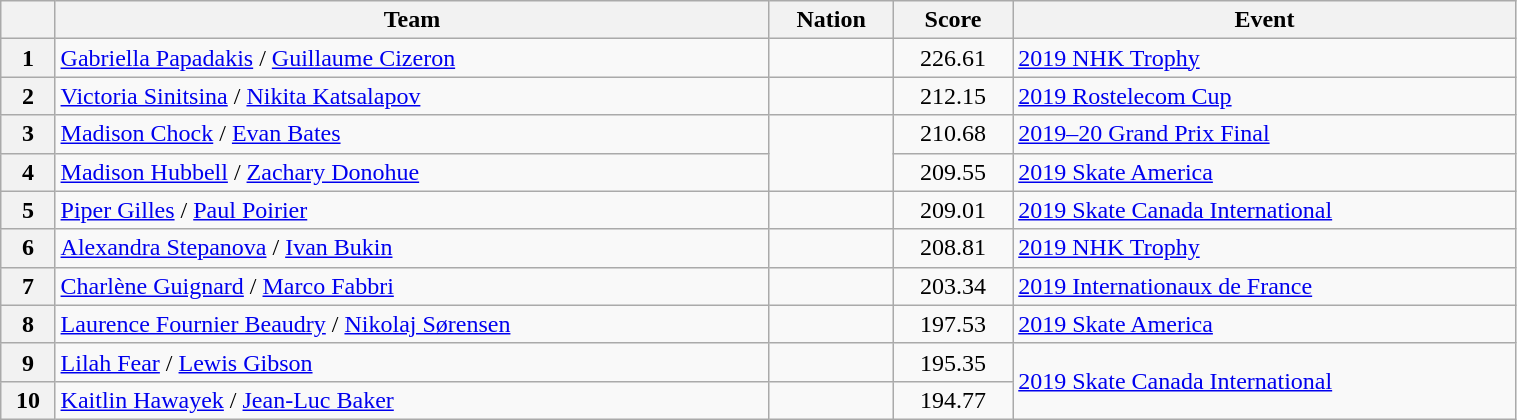<table class="wikitable sortable" style="text-align:left; width:80%">
<tr>
<th scope="col"></th>
<th scope="col">Team</th>
<th scope="col">Nation</th>
<th scope="col">Score</th>
<th scope="col">Event</th>
</tr>
<tr>
<th scope="row">1</th>
<td><a href='#'>Gabriella Papadakis</a> / <a href='#'>Guillaume Cizeron</a></td>
<td></td>
<td style="text-align:center;">226.61</td>
<td><a href='#'>2019 NHK Trophy</a></td>
</tr>
<tr>
<th scope="row">2</th>
<td><a href='#'>Victoria Sinitsina</a> / <a href='#'>Nikita Katsalapov</a></td>
<td></td>
<td style="text-align:center;">212.15</td>
<td><a href='#'>2019 Rostelecom Cup</a></td>
</tr>
<tr>
<th scope="row">3</th>
<td><a href='#'>Madison Chock</a> / <a href='#'>Evan Bates</a></td>
<td rowspan="2"></td>
<td style="text-align:center;">210.68</td>
<td><a href='#'>2019–20 Grand Prix Final</a></td>
</tr>
<tr>
<th scope="row">4</th>
<td><a href='#'>Madison Hubbell</a> / <a href='#'>Zachary Donohue</a></td>
<td style="text-align:center;">209.55</td>
<td><a href='#'>2019 Skate America</a></td>
</tr>
<tr>
<th scope="row">5</th>
<td><a href='#'>Piper Gilles</a> / <a href='#'>Paul Poirier</a></td>
<td></td>
<td style="text-align:center;">209.01</td>
<td><a href='#'>2019 Skate Canada International</a></td>
</tr>
<tr>
<th scope="row">6</th>
<td><a href='#'>Alexandra Stepanova</a> / <a href='#'>Ivan Bukin</a></td>
<td></td>
<td style="text-align:center;">208.81</td>
<td><a href='#'>2019 NHK Trophy</a></td>
</tr>
<tr>
<th scope="row">7</th>
<td><a href='#'>Charlène Guignard</a> / <a href='#'>Marco Fabbri</a></td>
<td></td>
<td style="text-align:center;">203.34</td>
<td><a href='#'>2019 Internationaux de France</a></td>
</tr>
<tr>
<th scope="row">8</th>
<td><a href='#'>Laurence Fournier Beaudry</a> / <a href='#'>Nikolaj Sørensen</a></td>
<td></td>
<td style="text-align:center;">197.53</td>
<td><a href='#'>2019 Skate America</a></td>
</tr>
<tr>
<th scope="row">9</th>
<td><a href='#'>Lilah Fear</a> / <a href='#'>Lewis Gibson</a></td>
<td></td>
<td style="text-align:center;">195.35</td>
<td rowspan="2"><a href='#'>2019 Skate Canada International</a></td>
</tr>
<tr>
<th scope="row">10</th>
<td><a href='#'>Kaitlin Hawayek</a> / <a href='#'>Jean-Luc Baker</a></td>
<td></td>
<td style="text-align:center;">194.77</td>
</tr>
</table>
